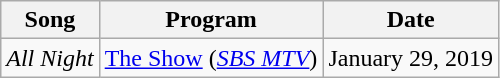<table class="wikitable">
<tr>
<th>Song</th>
<th>Program</th>
<th>Date</th>
</tr>
<tr>
<td><em>All Night</em></td>
<td><a href='#'>The Show</a> (<em><a href='#'>SBS MTV</a></em>)</td>
<td>January 29, 2019</td>
</tr>
</table>
